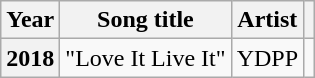<table class="wikitable plainrowheaders">
<tr>
<th scope="col">Year</th>
<th scope="col">Song title</th>
<th scope="col">Artist</th>
<th scope="col" class="unsortable"></th>
</tr>
<tr>
<th scope="row">2018</th>
<td>"Love It Live It"</td>
<td>YDPP</td>
<td style="text-align:center"></td>
</tr>
</table>
